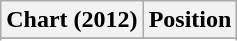<table class="wikitable sortable plainrowheaders" style="text-align:center">
<tr>
<th scope="col">Chart (2012)</th>
<th scope="col">Position</th>
</tr>
<tr>
</tr>
<tr>
</tr>
</table>
